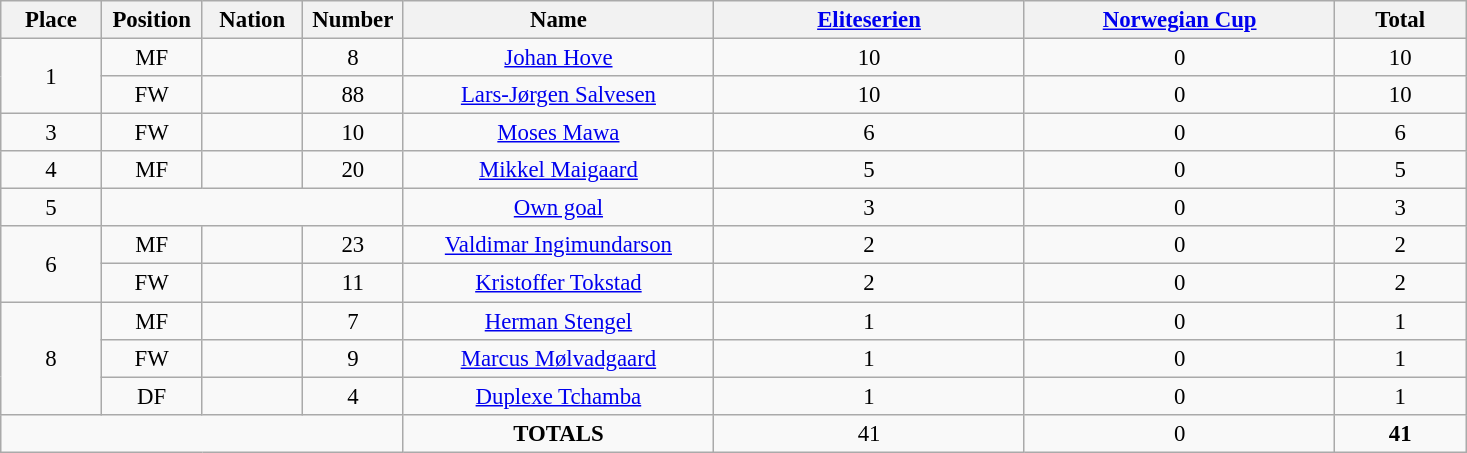<table class="wikitable" style="font-size: 95%; text-align: center;">
<tr>
<th width=60>Place</th>
<th width=60>Position</th>
<th width=60>Nation</th>
<th width=60>Number</th>
<th width=200>Name</th>
<th width=200><a href='#'>Eliteserien</a></th>
<th width=200><a href='#'>Norwegian Cup</a></th>
<th width=80><strong>Total</strong></th>
</tr>
<tr>
<td rowspan="2">1</td>
<td>MF</td>
<td></td>
<td>8</td>
<td><a href='#'>Johan Hove</a></td>
<td>10</td>
<td>0</td>
<td>10</td>
</tr>
<tr>
<td>FW</td>
<td></td>
<td>88</td>
<td><a href='#'>Lars-Jørgen Salvesen</a></td>
<td>10</td>
<td>0</td>
<td>10</td>
</tr>
<tr>
<td>3</td>
<td>FW</td>
<td></td>
<td>10</td>
<td><a href='#'>Moses Mawa</a></td>
<td>6</td>
<td>0</td>
<td>6</td>
</tr>
<tr>
<td>4</td>
<td>MF</td>
<td></td>
<td>20</td>
<td><a href='#'>Mikkel Maigaard</a></td>
<td>5</td>
<td>0</td>
<td>5</td>
</tr>
<tr>
<td>5</td>
<td colspan="3"></td>
<td><a href='#'>Own goal</a></td>
<td>3</td>
<td>0</td>
<td>3</td>
</tr>
<tr>
<td rowspan="2">6</td>
<td>MF</td>
<td></td>
<td>23</td>
<td><a href='#'>Valdimar Ingimundarson</a></td>
<td>2</td>
<td>0</td>
<td>2</td>
</tr>
<tr>
<td>FW</td>
<td></td>
<td>11</td>
<td><a href='#'>Kristoffer Tokstad</a></td>
<td>2</td>
<td>0</td>
<td>2</td>
</tr>
<tr>
<td rowspan="3">8</td>
<td>MF</td>
<td></td>
<td>7</td>
<td><a href='#'>Herman Stengel</a></td>
<td>1</td>
<td>0</td>
<td>1</td>
</tr>
<tr>
<td>FW</td>
<td></td>
<td>9</td>
<td><a href='#'>Marcus Mølvadgaard</a></td>
<td>1</td>
<td>0</td>
<td>1</td>
</tr>
<tr>
<td>DF</td>
<td></td>
<td>4</td>
<td><a href='#'>Duplexe Tchamba</a></td>
<td>1</td>
<td>0</td>
<td>1</td>
</tr>
<tr>
<td colspan="4"></td>
<td><strong>TOTALS</strong></td>
<td>41</td>
<td>0</td>
<td><strong>41</strong></td>
</tr>
</table>
